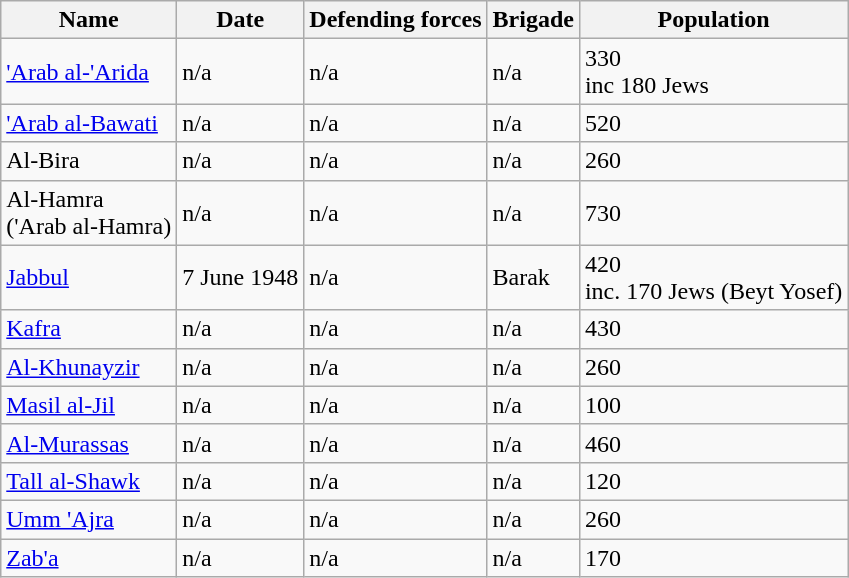<table class="wikitable">
<tr>
<th>Name</th>
<th>Date</th>
<th>Defending forces</th>
<th>Brigade</th>
<th>Population</th>
</tr>
<tr>
<td><a href='#'>'Arab al-'Arida</a></td>
<td>n/a</td>
<td>n/a</td>
<td>n/a</td>
<td>330<br>inc 180 Jews</td>
</tr>
<tr>
<td><a href='#'>'Arab al-Bawati</a></td>
<td>n/a</td>
<td>n/a</td>
<td>n/a</td>
<td>520</td>
</tr>
<tr>
<td>Al-Bira</td>
<td>n/a</td>
<td>n/a</td>
<td>n/a</td>
<td>260</td>
</tr>
<tr>
<td>Al-Hamra<br>('Arab al-Hamra)</td>
<td>n/a</td>
<td>n/a</td>
<td>n/a</td>
<td>730</td>
</tr>
<tr>
<td><a href='#'>Jabbul</a></td>
<td>7 June 1948</td>
<td>n/a</td>
<td>Barak</td>
<td>420<br>inc. 170 Jews (Beyt Yosef)</td>
</tr>
<tr>
<td><a href='#'>Kafra</a></td>
<td>n/a</td>
<td>n/a</td>
<td>n/a</td>
<td>430</td>
</tr>
<tr>
<td><a href='#'>Al-Khunayzir</a></td>
<td>n/a</td>
<td>n/a</td>
<td>n/a</td>
<td>260</td>
</tr>
<tr>
<td><a href='#'>Masil al-Jil</a></td>
<td>n/a</td>
<td>n/a</td>
<td>n/a</td>
<td>100</td>
</tr>
<tr>
<td><a href='#'>Al-Murassas</a></td>
<td>n/a</td>
<td>n/a</td>
<td>n/a</td>
<td>460</td>
</tr>
<tr>
<td><a href='#'>Tall al-Shawk</a></td>
<td>n/a</td>
<td>n/a</td>
<td>n/a</td>
<td>120</td>
</tr>
<tr>
<td><a href='#'>Umm 'Ajra</a></td>
<td>n/a</td>
<td>n/a</td>
<td>n/a</td>
<td>260</td>
</tr>
<tr>
<td><a href='#'>Zab'a</a></td>
<td>n/a</td>
<td>n/a</td>
<td>n/a</td>
<td>170</td>
</tr>
</table>
